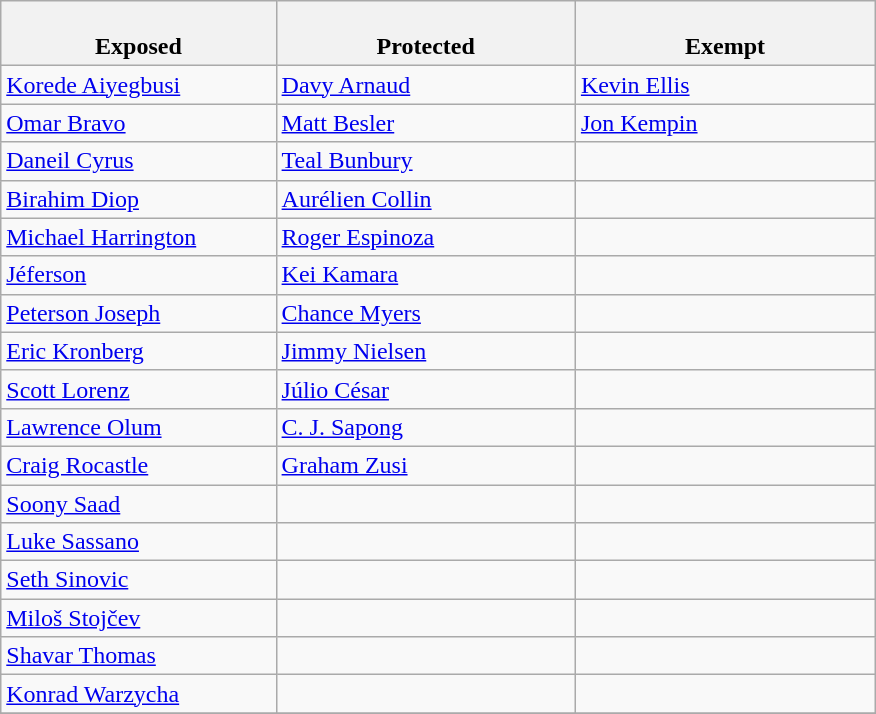<table class="wikitable">
<tr>
<th style="width:23%"><br>Exposed</th>
<th style="width:25%"><br>Protected</th>
<th style="width:25%"><br>Exempt</th>
</tr>
<tr>
<td><a href='#'>Korede Aiyegbusi</a></td>
<td><a href='#'>Davy Arnaud</a></td>
<td><a href='#'>Kevin Ellis</a></td>
</tr>
<tr>
<td><a href='#'>Omar Bravo</a></td>
<td><a href='#'>Matt Besler</a></td>
<td><a href='#'>Jon Kempin</a></td>
</tr>
<tr>
<td><a href='#'>Daneil Cyrus</a></td>
<td><a href='#'>Teal Bunbury</a></td>
<td></td>
</tr>
<tr>
<td><a href='#'>Birahim Diop</a></td>
<td><a href='#'>Aurélien Collin</a></td>
<td></td>
</tr>
<tr>
<td><a href='#'>Michael Harrington</a></td>
<td><a href='#'>Roger Espinoza</a></td>
<td></td>
</tr>
<tr>
<td><a href='#'>Jéferson</a></td>
<td><a href='#'>Kei Kamara</a></td>
<td></td>
</tr>
<tr>
<td><a href='#'>Peterson Joseph</a></td>
<td><a href='#'>Chance Myers</a></td>
<td></td>
</tr>
<tr>
<td><a href='#'>Eric Kronberg</a></td>
<td><a href='#'>Jimmy Nielsen</a></td>
<td></td>
</tr>
<tr>
<td><a href='#'>Scott Lorenz</a></td>
<td><a href='#'>Júlio César</a></td>
<td></td>
</tr>
<tr>
<td><a href='#'>Lawrence Olum</a></td>
<td><a href='#'>C. J. Sapong</a></td>
<td></td>
</tr>
<tr>
<td><a href='#'>Craig Rocastle</a></td>
<td><a href='#'>Graham Zusi</a></td>
<td></td>
</tr>
<tr>
<td><a href='#'>Soony Saad</a></td>
<td></td>
<td></td>
</tr>
<tr>
<td><a href='#'>Luke Sassano</a></td>
<td></td>
<td></td>
</tr>
<tr>
<td><a href='#'>Seth Sinovic</a></td>
<td></td>
<td></td>
</tr>
<tr>
<td><a href='#'>Miloš Stojčev</a></td>
<td></td>
<td></td>
</tr>
<tr>
<td><a href='#'>Shavar Thomas</a></td>
<td></td>
<td></td>
</tr>
<tr>
<td><a href='#'>Konrad Warzycha</a></td>
<td></td>
<td></td>
</tr>
<tr>
</tr>
</table>
